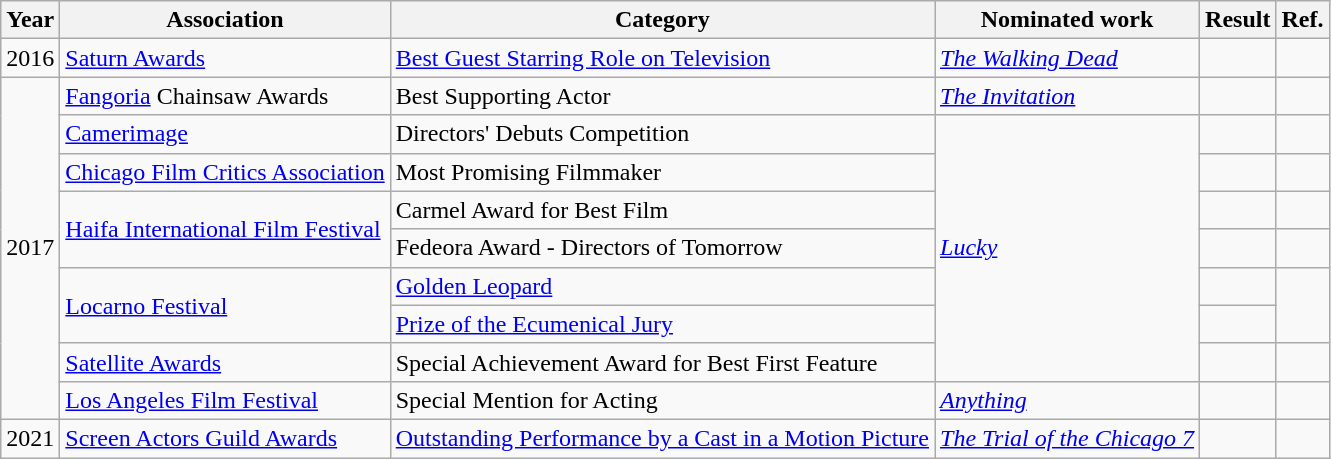<table class="wikitable sortable">
<tr>
<th>Year</th>
<th>Association</th>
<th>Category</th>
<th>Nominated work</th>
<th>Result</th>
<th>Ref.</th>
</tr>
<tr>
<td>2016</td>
<td><a href='#'>Saturn Awards</a></td>
<td><a href='#'>Best Guest Starring Role on Television</a></td>
<td><em><a href='#'>The Walking Dead</a></em></td>
<td></td>
<td style="text-align:center;"></td>
</tr>
<tr>
<td rowspan="9">2017</td>
<td><a href='#'>Fangoria</a> Chainsaw Awards</td>
<td>Best Supporting Actor</td>
<td><em><a href='#'>The Invitation</a></em></td>
<td></td>
<td style="text-align:center;"></td>
</tr>
<tr>
<td><a href='#'>Camerimage</a></td>
<td>Directors' Debuts Competition</td>
<td rowspan="7"><em><a href='#'>Lucky</a></em></td>
<td></td>
<td style="text-align:center;"></td>
</tr>
<tr>
<td><a href='#'>Chicago Film Critics Association</a></td>
<td>Most Promising Filmmaker</td>
<td></td>
<td style="text-align:center;"></td>
</tr>
<tr>
<td rowspan="2"><a href='#'>Haifa International Film Festival</a></td>
<td>Carmel Award for Best Film</td>
<td></td>
<td style="text-align:center;"></td>
</tr>
<tr>
<td>Fedeora Award - Directors of Tomorrow</td>
<td></td>
<td style="text-align:center;"></td>
</tr>
<tr>
<td rowspan="2"><a href='#'>Locarno Festival</a></td>
<td><a href='#'>Golden Leopard</a></td>
<td></td>
<td rowspan="2" style="text-align:center;"></td>
</tr>
<tr>
<td><a href='#'>Prize of the Ecumenical Jury</a></td>
<td></td>
</tr>
<tr>
<td><a href='#'>Satellite Awards</a></td>
<td>Special Achievement Award for Best First Feature</td>
<td></td>
<td style="text-align:center;"></td>
</tr>
<tr>
<td><a href='#'>Los Angeles Film Festival</a></td>
<td>Special Mention for Acting</td>
<td><em><a href='#'>Anything</a></em></td>
<td></td>
<td style="text-align:center;"></td>
</tr>
<tr>
<td>2021</td>
<td><a href='#'>Screen Actors Guild Awards</a></td>
<td><a href='#'>Outstanding Performance by a Cast in a Motion Picture</a></td>
<td><em><a href='#'>The Trial of the Chicago 7</a></em></td>
<td></td>
<td style="text-align:center;"></td>
</tr>
</table>
